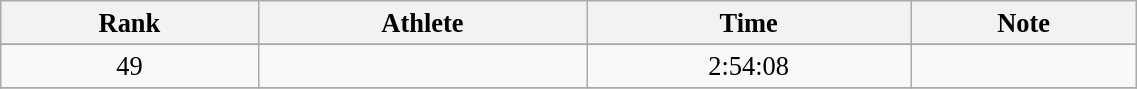<table class="wikitable" style=" text-align:center; font-size:110%;" width="60%">
<tr>
<th>Rank</th>
<th>Athlete</th>
<th>Time</th>
<th>Note</th>
</tr>
<tr>
</tr>
<tr>
<td>49</td>
<td align=left></td>
<td>2:54:08</td>
<td></td>
</tr>
<tr>
</tr>
</table>
